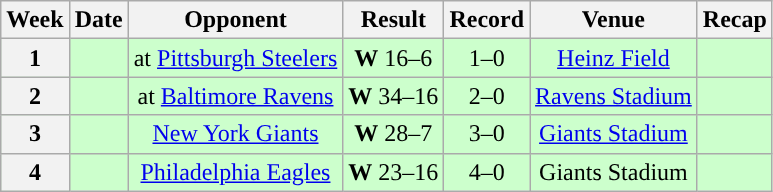<table class="wikitable"style="text-align:center">
<tr>
<th>Week</th>
<th>Date</th>
<th>Opponent</th>
<th>Result</th>
<th>Record</th>
<th>Venue</th>
<th>Recap</th>
</tr>
<tr style="background:#cfc">
<th>1</th>
<td></td>
<td>at <a href='#'>Pittsburgh Steelers</a></td>
<td><strong>W</strong> 16–6</td>
<td>1–0</td>
<td><a href='#'>Heinz Field</a></td>
<td></td>
</tr>
<tr style="background:#cfc">
<th>2</th>
<td></td>
<td>at <a href='#'>Baltimore Ravens</a></td>
<td><strong>W</strong> 34–16</td>
<td>2–0</td>
<td><a href='#'>Ravens Stadium</a></td>
<td></td>
</tr>
<tr style="background:#cfc">
<th>3</th>
<td></td>
<td><a href='#'>New York Giants</a></td>
<td><strong>W</strong> 28–7</td>
<td>3–0</td>
<td><a href='#'>Giants Stadium</a></td>
<td></td>
</tr>
<tr style="background:#cfc">
<th>4</th>
<td></td>
<td><a href='#'>Philadelphia Eagles</a></td>
<td><strong>W</strong> 23–16</td>
<td>4–0</td>
<td>Giants Stadium</td>
<td></td>
</tr>
</table>
